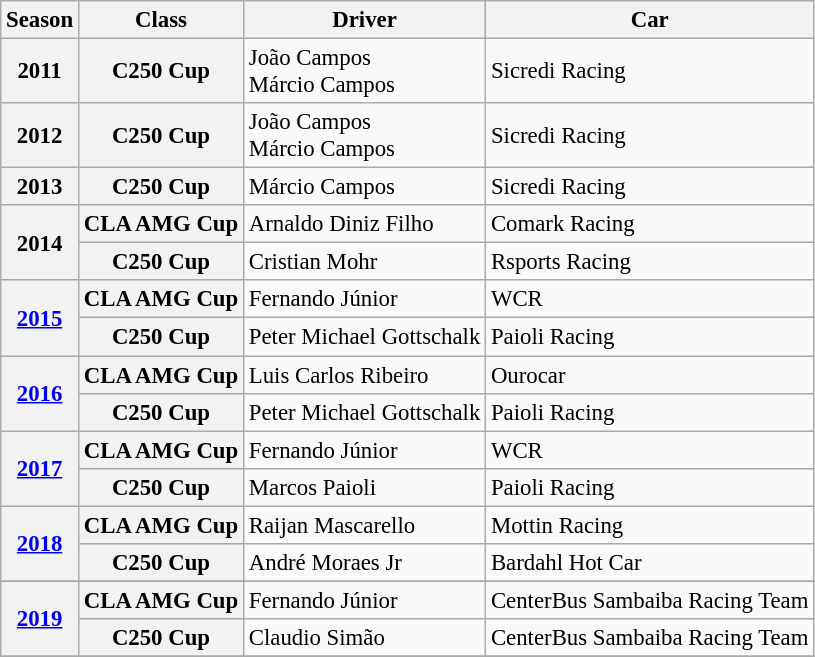<table class="wikitable" style="font-size: 95%;">
<tr>
<th>Season</th>
<th>Class</th>
<th>Driver</th>
<th>Car</th>
</tr>
<tr>
<th>2011</th>
<th>C250 Cup</th>
<td>João Campos<br> Márcio Campos</td>
<td>Sicredi Racing</td>
</tr>
<tr>
<th>2012</th>
<th>C250 Cup</th>
<td>João Campos<br> Márcio Campos</td>
<td>Sicredi Racing</td>
</tr>
<tr>
<th>2013</th>
<th>C250 Cup</th>
<td>Márcio Campos</td>
<td>Sicredi Racing</td>
</tr>
<tr>
<th rowspan=2>2014</th>
<th>CLA AMG Cup</th>
<td>Arnaldo Diniz Filho</td>
<td>Comark Racing</td>
</tr>
<tr>
<th>C250 Cup</th>
<td>Cristian Mohr</td>
<td>Rsports Racing</td>
</tr>
<tr>
<th rowspan=2><a href='#'>2015</a></th>
<th>CLA AMG Cup</th>
<td>Fernando Júnior</td>
<td>WCR</td>
</tr>
<tr>
<th>C250 Cup</th>
<td>Peter Michael Gottschalk</td>
<td>Paioli Racing</td>
</tr>
<tr>
<th rowspan=2><a href='#'>2016</a></th>
<th>CLA AMG Cup</th>
<td>Luis Carlos Ribeiro</td>
<td>Ourocar</td>
</tr>
<tr>
<th>C250 Cup</th>
<td>Peter Michael Gottschalk</td>
<td>Paioli Racing</td>
</tr>
<tr>
<th rowspan=2><a href='#'>2017</a></th>
<th>CLA AMG Cup</th>
<td>Fernando Júnior</td>
<td>WCR</td>
</tr>
<tr>
<th>C250 Cup</th>
<td>Marcos Paioli</td>
<td>Paioli Racing</td>
</tr>
<tr>
<th rowspan=2><a href='#'>2018</a></th>
<th>CLA AMG Cup</th>
<td>Raijan Mascarello</td>
<td>Mottin Racing</td>
</tr>
<tr>
<th>C250 Cup</th>
<td>André Moraes Jr</td>
<td>Bardahl Hot Car</td>
</tr>
<tr>
</tr>
<tr>
<th rowspan=2><a href='#'>2019</a></th>
<th>CLA AMG Cup</th>
<td>Fernando Júnior</td>
<td>CenterBus Sambaiba Racing Team</td>
</tr>
<tr>
<th>C250 Cup</th>
<td>Claudio Simão</td>
<td>CenterBus Sambaiba Racing Team</td>
</tr>
<tr>
</tr>
</table>
